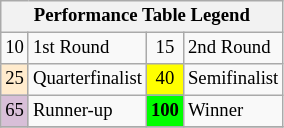<table class="wikitable" style="font-size:78%;">
<tr>
<th colspan=4>Performance Table Legend</th>
</tr>
<tr>
<td align="center">10</td>
<td>1st Round</td>
<td align="center">15</td>
<td>2nd Round</td>
</tr>
<tr>
<td align="center" style="background:#ffebcd;">25</td>
<td>Quarterfinalist</td>
<td align="center" style="background:yellow;">40</td>
<td>Semifinalist</td>
</tr>
<tr>
<td align="center" style="background:#D8BFD8;">65</td>
<td>Runner-up</td>
<td align="center" style="background:#00ff00;font-weight:bold;">100</td>
<td>Winner</td>
</tr>
<tr>
</tr>
</table>
